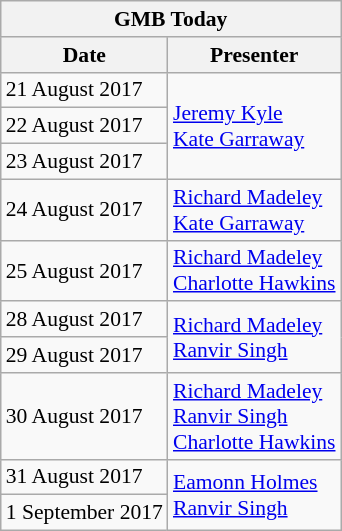<table class="wikitable" style="font-size:90%;">
<tr>
<th colspan="2">GMB Today</th>
</tr>
<tr>
<th>Date</th>
<th>Presenter</th>
</tr>
<tr>
<td>21 August 2017</td>
<td rowspan=3><a href='#'>Jeremy Kyle</a> <br><a href='#'>Kate Garraway</a></td>
</tr>
<tr>
<td>22 August 2017</td>
</tr>
<tr>
<td>23 August 2017</td>
</tr>
<tr>
<td>24 August 2017</td>
<td><a href='#'>Richard Madeley</a> <br><a href='#'>Kate Garraway</a></td>
</tr>
<tr>
<td>25 August 2017</td>
<td><a href='#'>Richard Madeley</a> <br><a href='#'>Charlotte Hawkins</a></td>
</tr>
<tr>
<td>28 August 2017</td>
<td rowspan=2><a href='#'>Richard Madeley</a> <br><a href='#'>Ranvir Singh</a></td>
</tr>
<tr>
<td>29 August 2017</td>
</tr>
<tr>
<td>30 August 2017</td>
<td><a href='#'>Richard Madeley</a> <br><a href='#'>Ranvir Singh</a> <br><a href='#'>Charlotte Hawkins</a></td>
</tr>
<tr>
<td>31 August 2017</td>
<td rowspan=2><a href='#'>Eamonn Holmes</a>  <br><a href='#'>Ranvir Singh</a></td>
</tr>
<tr>
<td>1 September 2017</td>
</tr>
</table>
